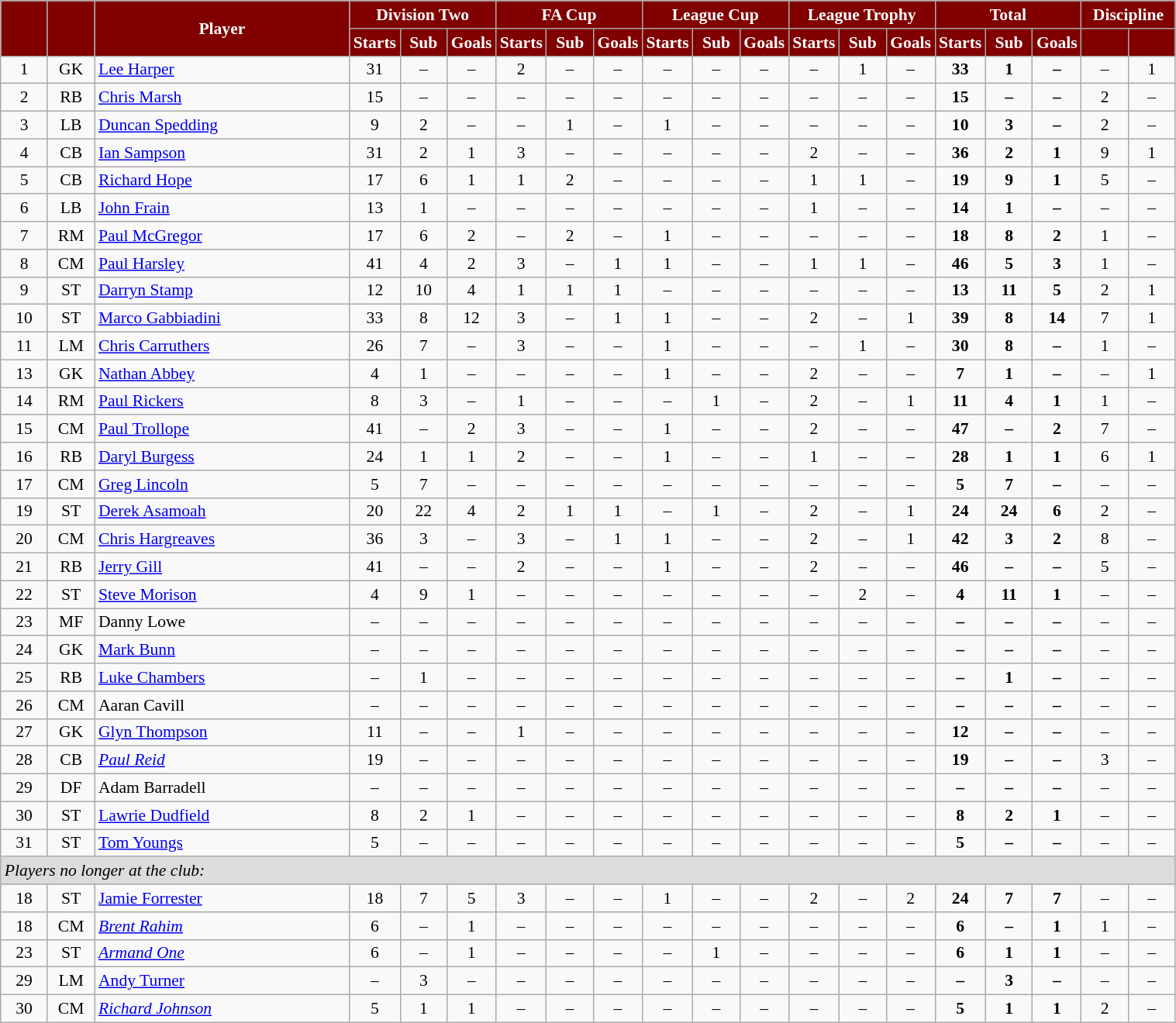<table class="wikitable"  style="text-align:center; font-size:90%; width:80%;">
<tr>
<th rowspan="2" style="background:maroon; color:white;  width: 4%"></th>
<th rowspan="2" style="background:maroon; color:white;  width: 4%"></th>
<th rowspan="2" style="background:maroon; color:white; ">Player</th>
<th colspan="3" style="background:maroon; color:white; ">Division Two</th>
<th colspan="3" style="background:maroon; color:white; ">FA Cup</th>
<th colspan="3" style="background:maroon; color:white; ">League Cup</th>
<th colspan="3" style="background:maroon; color:white; ">League Trophy</th>
<th colspan="3" style="background:maroon; color:white; ">Total</th>
<th colspan="2" style="background:maroon; color:white; ">Discipline</th>
</tr>
<tr>
<th style="background:maroon; color:white;  width: 4%;">Starts</th>
<th style="background:maroon; color:white;  width: 4%;">Sub</th>
<th style="background:maroon; color:white;  width: 4%;">Goals</th>
<th style="background:maroon; color:white;  width: 4%;">Starts</th>
<th style="background:maroon; color:white;  width: 4%;">Sub</th>
<th style="background:maroon; color:white;  width: 4%;">Goals</th>
<th style="background:maroon; color:white;  width: 4%;">Starts</th>
<th style="background:maroon; color:white;  width: 4%;">Sub</th>
<th style="background:maroon; color:white;  width: 4%;">Goals</th>
<th style="background:maroon; color:white;  width: 4%;">Starts</th>
<th style="background:maroon; color:white;  width: 4%;">Sub</th>
<th style="background:maroon; color:white;  width: 4%;">Goals</th>
<th style="background:maroon; color:white;  width: 4%;">Starts</th>
<th style="background:maroon; color:white;  width: 4%;">Sub</th>
<th style="background:maroon; color:white;  width: 4%;">Goals</th>
<th style="background:maroon; color:white;  width: 4%;"></th>
<th style="background:maroon; color:white;  width: 4%;"></th>
</tr>
<tr>
<td>1</td>
<td>GK</td>
<td style="text-align:left;"><a href='#'>Lee Harper</a></td>
<td>31</td>
<td>–</td>
<td>–</td>
<td>2</td>
<td>–</td>
<td>–</td>
<td>–</td>
<td>–</td>
<td>–</td>
<td>–</td>
<td>1</td>
<td>–</td>
<td><strong>33</strong></td>
<td><strong>1</strong></td>
<td><strong>–</strong></td>
<td>–</td>
<td>1</td>
</tr>
<tr>
<td>2</td>
<td>RB</td>
<td style="text-align:left;"><a href='#'>Chris Marsh</a></td>
<td>15</td>
<td>–</td>
<td>–</td>
<td>–</td>
<td>–</td>
<td>–</td>
<td>–</td>
<td>–</td>
<td>–</td>
<td>–</td>
<td>–</td>
<td>–</td>
<td><strong>15</strong></td>
<td><strong>–</strong></td>
<td><strong>–</strong></td>
<td>2</td>
<td>–</td>
</tr>
<tr>
<td>3</td>
<td>LB</td>
<td style="text-align:left;"><a href='#'>Duncan Spedding</a></td>
<td>9</td>
<td>2</td>
<td>–</td>
<td>–</td>
<td>1</td>
<td>–</td>
<td>1</td>
<td>–</td>
<td>–</td>
<td>–</td>
<td>–</td>
<td>–</td>
<td><strong>10</strong></td>
<td><strong>3</strong></td>
<td><strong>–</strong></td>
<td>2</td>
<td>–</td>
</tr>
<tr>
<td>4</td>
<td>CB</td>
<td style="text-align:left;"><a href='#'>Ian Sampson</a></td>
<td>31</td>
<td>2</td>
<td>1</td>
<td>3</td>
<td>–</td>
<td>–</td>
<td>–</td>
<td>–</td>
<td>–</td>
<td>2</td>
<td>–</td>
<td>–</td>
<td><strong>36</strong></td>
<td><strong>2</strong></td>
<td><strong>1</strong></td>
<td>9</td>
<td>1</td>
</tr>
<tr>
<td>5</td>
<td>CB</td>
<td style="text-align:left;"><a href='#'>Richard Hope</a></td>
<td>17</td>
<td>6</td>
<td>1</td>
<td>1</td>
<td>2</td>
<td>–</td>
<td>–</td>
<td>–</td>
<td>–</td>
<td>1</td>
<td>1</td>
<td>–</td>
<td><strong>19</strong></td>
<td><strong>9</strong></td>
<td><strong>1</strong></td>
<td>5</td>
<td>–</td>
</tr>
<tr>
<td>6</td>
<td>LB</td>
<td style="text-align:left;"><a href='#'>John Frain</a></td>
<td>13</td>
<td>1</td>
<td>–</td>
<td>–</td>
<td>–</td>
<td>–</td>
<td>–</td>
<td>–</td>
<td>–</td>
<td>1</td>
<td>–</td>
<td>–</td>
<td><strong>14</strong></td>
<td><strong>1</strong></td>
<td><strong>–</strong></td>
<td>–</td>
<td>–</td>
</tr>
<tr>
<td>7</td>
<td>RM</td>
<td style="text-align:left;"><a href='#'>Paul McGregor</a></td>
<td>17</td>
<td>6</td>
<td>2</td>
<td>–</td>
<td>2</td>
<td>–</td>
<td>1</td>
<td>–</td>
<td>–</td>
<td>–</td>
<td>–</td>
<td>–</td>
<td><strong>18</strong></td>
<td><strong>8</strong></td>
<td><strong>2</strong></td>
<td>1</td>
<td>–</td>
</tr>
<tr>
<td>8</td>
<td>CM</td>
<td style="text-align:left;"><a href='#'>Paul Harsley</a></td>
<td>41</td>
<td>4</td>
<td>2</td>
<td>3</td>
<td>–</td>
<td>1</td>
<td>1</td>
<td>–</td>
<td>–</td>
<td>1</td>
<td>1</td>
<td>–</td>
<td><strong>46</strong></td>
<td><strong>5</strong></td>
<td><strong>3</strong></td>
<td>1</td>
<td>–</td>
</tr>
<tr>
<td>9</td>
<td>ST</td>
<td style="text-align:left;"><a href='#'>Darryn Stamp</a></td>
<td>12</td>
<td>10</td>
<td>4</td>
<td>1</td>
<td>1</td>
<td>1</td>
<td>–</td>
<td>–</td>
<td>–</td>
<td>–</td>
<td>–</td>
<td>–</td>
<td><strong>13</strong></td>
<td><strong>11</strong></td>
<td><strong>5</strong></td>
<td>2</td>
<td>1</td>
</tr>
<tr>
<td>10</td>
<td>ST</td>
<td style="text-align:left;"><a href='#'>Marco Gabbiadini</a></td>
<td>33</td>
<td>8</td>
<td>12</td>
<td>3</td>
<td>–</td>
<td>1</td>
<td>1</td>
<td>–</td>
<td>–</td>
<td>2</td>
<td>–</td>
<td>1</td>
<td><strong>39</strong></td>
<td><strong>8</strong></td>
<td><strong>14</strong></td>
<td>7</td>
<td>1</td>
</tr>
<tr>
<td>11</td>
<td>LM</td>
<td style="text-align:left;"><a href='#'>Chris Carruthers</a></td>
<td>26</td>
<td>7</td>
<td>–</td>
<td>3</td>
<td>–</td>
<td>–</td>
<td>1</td>
<td>–</td>
<td>–</td>
<td>–</td>
<td>1</td>
<td>–</td>
<td><strong>30</strong></td>
<td><strong>8</strong></td>
<td><strong>–</strong></td>
<td>1</td>
<td>–</td>
</tr>
<tr>
<td>13</td>
<td>GK</td>
<td style="text-align:left;"><a href='#'>Nathan Abbey</a></td>
<td>4</td>
<td>1</td>
<td>–</td>
<td>–</td>
<td>–</td>
<td>–</td>
<td>1</td>
<td>–</td>
<td>–</td>
<td>2</td>
<td>–</td>
<td>–</td>
<td><strong>7</strong></td>
<td><strong>1</strong></td>
<td><strong>–</strong></td>
<td>–</td>
<td>1</td>
</tr>
<tr>
<td>14</td>
<td>RM</td>
<td style="text-align:left;"><a href='#'>Paul Rickers</a></td>
<td>8</td>
<td>3</td>
<td>–</td>
<td>1</td>
<td>–</td>
<td>–</td>
<td>–</td>
<td>1</td>
<td>–</td>
<td>2</td>
<td>–</td>
<td>1</td>
<td><strong>11</strong></td>
<td><strong>4</strong></td>
<td><strong>1</strong></td>
<td>1</td>
<td>–</td>
</tr>
<tr>
<td>15</td>
<td>CM</td>
<td style="text-align:left;"><a href='#'>Paul Trollope</a></td>
<td>41</td>
<td>–</td>
<td>2</td>
<td>3</td>
<td>–</td>
<td>–</td>
<td>1</td>
<td>–</td>
<td>–</td>
<td>2</td>
<td>–</td>
<td>–</td>
<td><strong>47</strong></td>
<td><strong>–</strong></td>
<td><strong>2</strong></td>
<td>7</td>
<td>–</td>
</tr>
<tr>
<td>16</td>
<td>RB</td>
<td style="text-align:left;"><a href='#'>Daryl Burgess</a></td>
<td>24</td>
<td>1</td>
<td>1</td>
<td>2</td>
<td>–</td>
<td>–</td>
<td>1</td>
<td>–</td>
<td>–</td>
<td>1</td>
<td>–</td>
<td>–</td>
<td><strong>28</strong></td>
<td><strong>1</strong></td>
<td><strong>1</strong></td>
<td>6</td>
<td>1</td>
</tr>
<tr>
<td>17</td>
<td>CM</td>
<td style="text-align:left;"><a href='#'>Greg Lincoln</a></td>
<td>5</td>
<td>7</td>
<td>–</td>
<td>–</td>
<td>–</td>
<td>–</td>
<td>–</td>
<td>–</td>
<td>–</td>
<td>–</td>
<td>–</td>
<td>–</td>
<td><strong>5</strong></td>
<td><strong>7</strong></td>
<td><strong>–</strong></td>
<td>–</td>
<td>–</td>
</tr>
<tr>
<td>19</td>
<td>ST</td>
<td style="text-align:left;"><a href='#'>Derek Asamoah</a></td>
<td>20</td>
<td>22</td>
<td>4</td>
<td>2</td>
<td>1</td>
<td>1</td>
<td>–</td>
<td>1</td>
<td>–</td>
<td>2</td>
<td>–</td>
<td>1</td>
<td><strong>24</strong></td>
<td><strong>24</strong></td>
<td><strong>6</strong></td>
<td>2</td>
<td>–</td>
</tr>
<tr>
<td>20</td>
<td>CM</td>
<td style="text-align:left;"><a href='#'>Chris Hargreaves</a></td>
<td>36</td>
<td>3</td>
<td>–</td>
<td>3</td>
<td>–</td>
<td>1</td>
<td>1</td>
<td>–</td>
<td>–</td>
<td>2</td>
<td>–</td>
<td>1</td>
<td><strong>42</strong></td>
<td><strong>3</strong></td>
<td><strong>2</strong></td>
<td>8</td>
<td>–</td>
</tr>
<tr>
<td>21</td>
<td>RB</td>
<td style="text-align:left;"><a href='#'>Jerry Gill</a></td>
<td>41</td>
<td>–</td>
<td>–</td>
<td>2</td>
<td>–</td>
<td>–</td>
<td>1</td>
<td>–</td>
<td>–</td>
<td>2</td>
<td>–</td>
<td>–</td>
<td><strong>46</strong></td>
<td><strong>–</strong></td>
<td><strong>–</strong></td>
<td>5</td>
<td>–</td>
</tr>
<tr>
<td>22</td>
<td>ST</td>
<td style="text-align:left;"><a href='#'>Steve Morison</a></td>
<td>4</td>
<td>9</td>
<td>1</td>
<td>–</td>
<td>–</td>
<td>–</td>
<td>–</td>
<td>–</td>
<td>–</td>
<td>–</td>
<td>2</td>
<td>–</td>
<td><strong>4</strong></td>
<td><strong>11</strong></td>
<td><strong>1</strong></td>
<td>–</td>
<td>–</td>
</tr>
<tr>
<td>23</td>
<td>MF</td>
<td style="text-align:left;">Danny Lowe</td>
<td>–</td>
<td>–</td>
<td>–</td>
<td>–</td>
<td>–</td>
<td>–</td>
<td>–</td>
<td>–</td>
<td>–</td>
<td>–</td>
<td>–</td>
<td>–</td>
<td><strong>–</strong></td>
<td><strong>–</strong></td>
<td><strong>–</strong></td>
<td>–</td>
<td>–</td>
</tr>
<tr>
<td>24</td>
<td>GK</td>
<td style="text-align:left;"><a href='#'>Mark Bunn</a></td>
<td>–</td>
<td>–</td>
<td>–</td>
<td>–</td>
<td>–</td>
<td>–</td>
<td>–</td>
<td>–</td>
<td>–</td>
<td>–</td>
<td>–</td>
<td>–</td>
<td><strong>–</strong></td>
<td><strong>–</strong></td>
<td><strong>–</strong></td>
<td>–</td>
<td>–</td>
</tr>
<tr>
<td>25</td>
<td>RB</td>
<td style="text-align:left;"><a href='#'>Luke Chambers</a></td>
<td>–</td>
<td>1</td>
<td>–</td>
<td>–</td>
<td>–</td>
<td>–</td>
<td>–</td>
<td>–</td>
<td>–</td>
<td>–</td>
<td>–</td>
<td>–</td>
<td><strong>–</strong></td>
<td><strong>1</strong></td>
<td><strong>–</strong></td>
<td>–</td>
<td>–</td>
</tr>
<tr>
<td>26</td>
<td>CM</td>
<td style="text-align:left;">Aaran Cavill</td>
<td>–</td>
<td>–</td>
<td>–</td>
<td>–</td>
<td>–</td>
<td>–</td>
<td>–</td>
<td>–</td>
<td>–</td>
<td>–</td>
<td>–</td>
<td>–</td>
<td><strong>–</strong></td>
<td><strong>–</strong></td>
<td><strong>–</strong></td>
<td>–</td>
<td>–</td>
</tr>
<tr>
<td>27</td>
<td>GK</td>
<td style="text-align:left;"><a href='#'>Glyn Thompson</a></td>
<td>11</td>
<td>–</td>
<td>–</td>
<td>1</td>
<td>–</td>
<td>–</td>
<td>–</td>
<td>–</td>
<td>–</td>
<td>–</td>
<td>–</td>
<td>–</td>
<td><strong>12</strong></td>
<td><strong>–</strong></td>
<td><strong>–</strong></td>
<td>–</td>
<td>–</td>
</tr>
<tr>
<td>28</td>
<td>CB</td>
<td style="text-align:left;"><em><a href='#'>Paul Reid</a></em></td>
<td>19</td>
<td>–</td>
<td>–</td>
<td>–</td>
<td>–</td>
<td>–</td>
<td>–</td>
<td>–</td>
<td>–</td>
<td>–</td>
<td>–</td>
<td>–</td>
<td><strong>19</strong></td>
<td><strong>–</strong></td>
<td><strong>–</strong></td>
<td>3</td>
<td>–</td>
</tr>
<tr>
<td>29</td>
<td>DF</td>
<td style="text-align:left;">Adam Barradell</td>
<td>–</td>
<td>–</td>
<td>–</td>
<td>–</td>
<td>–</td>
<td>–</td>
<td>–</td>
<td>–</td>
<td>–</td>
<td>–</td>
<td>–</td>
<td>–</td>
<td><strong>–</strong></td>
<td><strong>–</strong></td>
<td><strong>–</strong></td>
<td>–</td>
<td>–</td>
</tr>
<tr>
<td>30</td>
<td>ST</td>
<td style="text-align:left;"><a href='#'>Lawrie Dudfield</a></td>
<td>8</td>
<td>2</td>
<td>1</td>
<td>–</td>
<td>–</td>
<td>–</td>
<td>–</td>
<td>–</td>
<td>–</td>
<td>–</td>
<td>–</td>
<td>–</td>
<td><strong>8</strong></td>
<td><strong>2</strong></td>
<td><strong>1</strong></td>
<td>–</td>
<td>–</td>
</tr>
<tr>
<td>31</td>
<td>ST</td>
<td style="text-align:left;"><a href='#'>Tom Youngs</a></td>
<td>5</td>
<td>–</td>
<td>–</td>
<td>–</td>
<td>–</td>
<td>–</td>
<td>–</td>
<td>–</td>
<td>–</td>
<td>–</td>
<td>–</td>
<td>–</td>
<td><strong>5</strong></td>
<td><strong>–</strong></td>
<td><strong>–</strong></td>
<td>–</td>
<td>–</td>
</tr>
<tr>
<td colspan="20" style="background:#dcdcdc; text-align:left;"><em>Players no longer at the club:</em></td>
</tr>
<tr>
<td>18</td>
<td>ST</td>
<td style="text-align:left;"><a href='#'>Jamie Forrester</a></td>
<td>18</td>
<td>7</td>
<td>5</td>
<td>3</td>
<td>–</td>
<td>–</td>
<td>1</td>
<td>–</td>
<td>–</td>
<td>2</td>
<td>–</td>
<td>2</td>
<td><strong>24</strong></td>
<td><strong>7</strong></td>
<td><strong>7</strong></td>
<td>–</td>
<td>–</td>
</tr>
<tr>
<td>18</td>
<td>CM</td>
<td style="text-align:left;"><em><a href='#'>Brent Rahim</a></em></td>
<td>6</td>
<td>–</td>
<td>1</td>
<td>–</td>
<td>–</td>
<td>–</td>
<td>–</td>
<td>–</td>
<td>–</td>
<td>–</td>
<td>–</td>
<td>–</td>
<td><strong>6</strong></td>
<td><strong>–</strong></td>
<td><strong>1</strong></td>
<td>1</td>
<td>–</td>
</tr>
<tr>
<td>23</td>
<td>ST</td>
<td style="text-align:left;"><em><a href='#'>Armand One</a></em></td>
<td>6</td>
<td>–</td>
<td>1</td>
<td>–</td>
<td>–</td>
<td>–</td>
<td>–</td>
<td>1</td>
<td>–</td>
<td>–</td>
<td>–</td>
<td>–</td>
<td><strong>6</strong></td>
<td><strong>1</strong></td>
<td><strong>1</strong></td>
<td>–</td>
<td>–</td>
</tr>
<tr>
<td>29</td>
<td>LM</td>
<td style="text-align:left;"><a href='#'>Andy Turner</a></td>
<td>–</td>
<td>3</td>
<td>–</td>
<td>–</td>
<td>–</td>
<td>–</td>
<td>–</td>
<td>–</td>
<td>–</td>
<td>–</td>
<td>–</td>
<td>–</td>
<td><strong>–</strong></td>
<td><strong>3</strong></td>
<td><strong>–</strong></td>
<td>–</td>
<td>–</td>
</tr>
<tr>
<td>30</td>
<td>CM</td>
<td style="text-align:left;"><em><a href='#'>Richard Johnson</a></em></td>
<td>5</td>
<td>1</td>
<td>1</td>
<td>–</td>
<td>–</td>
<td>–</td>
<td>–</td>
<td>–</td>
<td>–</td>
<td>–</td>
<td>–</td>
<td>–</td>
<td><strong>5</strong></td>
<td><strong>1</strong></td>
<td><strong>1</strong></td>
<td>2</td>
<td>–</td>
</tr>
</table>
